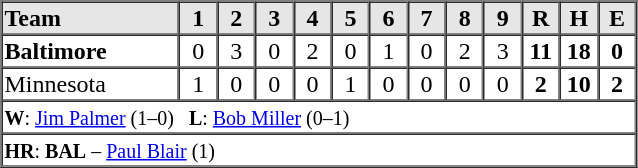<table border=1 cellspacing=0 width=425 style="margin-left:3em;">
<tr style="text-align:center; background-color:#e6e6e6;">
<th align=left width=28%>Team</th>
<th width=6%>1</th>
<th width=6%>2</th>
<th width=6%>3</th>
<th width=6%>4</th>
<th width=6%>5</th>
<th width=6%>6</th>
<th width=6%>7</th>
<th width=6%>8</th>
<th width=6%>9</th>
<th width=6%>R</th>
<th width=6%>H</th>
<th width=6%>E</th>
</tr>
<tr style="text-align:center;">
<td align=left><strong>Baltimore</strong></td>
<td>0</td>
<td>3</td>
<td>0</td>
<td>2</td>
<td>0</td>
<td>1</td>
<td>0</td>
<td>2</td>
<td>3</td>
<td><strong>11</strong></td>
<td><strong>18</strong></td>
<td><strong>0</strong></td>
</tr>
<tr style="text-align:center;">
<td align=left>Minnesota</td>
<td>1</td>
<td>0</td>
<td>0</td>
<td>0</td>
<td>1</td>
<td>0</td>
<td>0</td>
<td>0</td>
<td>0</td>
<td><strong>2</strong></td>
<td><strong>10</strong></td>
<td><strong>2</strong></td>
</tr>
<tr style="text-align:left;">
<td colspan=13><small><strong>W</strong>: <a href='#'>Jim Palmer</a> (1–0)   <strong>L</strong>: <a href='#'>Bob Miller</a> (0–1)   </small></td>
</tr>
<tr style="text-align:left;">
<td colspan=13><small><strong>HR</strong>: <strong>BAL</strong> – <a href='#'>Paul Blair</a> (1)</small></td>
</tr>
</table>
